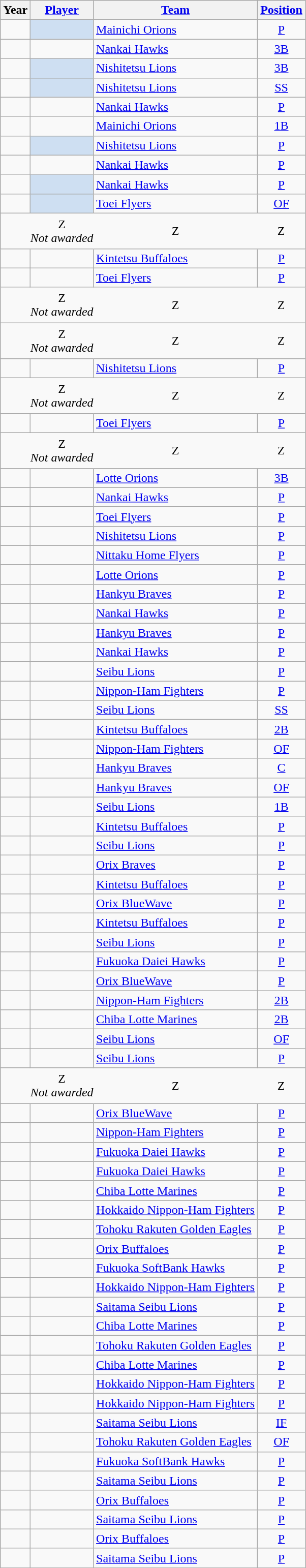<table class="wikitable sortable" style="text-align:center">
<tr>
<th>Year</th>
<th><a href='#'>Player</a></th>
<th><a href='#'>Team</a></th>
<th><a href='#'>Position</a></th>
</tr>
<tr>
<td></td>
<td bgcolor="#cedff2" align="left"></td>
<td align="left"><a href='#'>Mainichi Orions</a></td>
<td><a href='#'>P</a></td>
</tr>
<tr>
<td></td>
<td align="left"></td>
<td align="left"><a href='#'>Nankai Hawks</a></td>
<td><a href='#'>3B</a></td>
</tr>
<tr>
<td></td>
<td bgcolor="#cedff2" align="left"></td>
<td align="left"><a href='#'>Nishitetsu Lions</a></td>
<td><a href='#'>3B</a></td>
</tr>
<tr>
<td></td>
<td bgcolor="#cedff2" align="left"></td>
<td align="left"><a href='#'>Nishitetsu Lions</a></td>
<td><a href='#'>SS</a></td>
</tr>
<tr>
<td></td>
<td align="left"></td>
<td align="left"><a href='#'>Nankai Hawks</a></td>
<td><a href='#'>P</a></td>
</tr>
<tr>
<td></td>
<td align="left"></td>
<td align="left"><a href='#'>Mainichi Orions</a></td>
<td><a href='#'>1B</a></td>
</tr>
<tr>
<td></td>
<td bgcolor="#cedff2" align="left"></td>
<td align="left"><a href='#'>Nishitetsu Lions</a></td>
<td><a href='#'>P</a></td>
</tr>
<tr>
<td></td>
<td align="left"></td>
<td align="left"><a href='#'>Nankai Hawks</a></td>
<td><a href='#'>P</a></td>
</tr>
<tr>
<td></td>
<td bgcolor="#cedff2" align="left"></td>
<td align="left"><a href='#'>Nankai Hawks</a></td>
<td><a href='#'>P</a></td>
</tr>
<tr>
<td></td>
<td bgcolor="#cedff2" align="left"></td>
<td align="left"><a href='#'>Toei Flyers</a></td>
<td><a href='#'>OF</a></td>
</tr>
<tr>
<td></td>
<td style="border-left:2px solid #fff;border-left-style:hidden;padding:0.3em 0em"><span>Z</span><div><em>Not awarded</em></div></td>
<td style="border-left:2px solid #fff;border-left-style:hidden;padding:0.3em 0em"><span>Z</span></td>
<td style="border-left:2px solid #fff;border-left-style:hidden;padding:0.3em 0em"><span>Z</span></td>
</tr>
<tr>
<td></td>
<td align="left"></td>
<td align="left"><a href='#'>Kintetsu Buffaloes</a></td>
<td><a href='#'>P</a></td>
</tr>
<tr>
<td></td>
<td align="left"></td>
<td align="left"><a href='#'>Toei Flyers</a></td>
<td><a href='#'>P</a></td>
</tr>
<tr>
<td></td>
<td style="border-left:2px solid #fff;border-left-style:hidden;padding:0.3em 0em"><span>Z</span><div><em>Not awarded</em></div></td>
<td style="border-left:2px solid #fff;border-left-style:hidden;padding:0.3em 0em"><span>Z</span></td>
<td style="border-left:2px solid #fff;border-left-style:hidden;padding:0.3em 0em"><span>Z</span></td>
</tr>
<tr>
<td></td>
<td style="border-left:2px solid #fff;border-left-style:hidden;padding:0.3em 0em"><span>Z</span><div><em>Not awarded</em></div></td>
<td style="border-left:2px solid #fff;border-left-style:hidden;padding:0.3em 0em"><span>Z</span></td>
<td style="border-left:2px solid #fff;border-left-style:hidden;padding:0.3em 0em"><span>Z</span></td>
</tr>
<tr>
<td></td>
<td align="left"></td>
<td align="left"><a href='#'>Nishitetsu Lions</a></td>
<td><a href='#'>P</a></td>
</tr>
<tr>
<td></td>
<td style="border-left:2px solid #fff;border-left-style:hidden;padding:0.3em 0em"><span>Z</span><div><em>Not awarded</em></div></td>
<td style="border-left:2px solid #fff;border-left-style:hidden;padding:0.3em 0em"><span>Z</span></td>
<td style="border-left:2px solid #fff;border-left-style:hidden;padding:0.3em 0em"><span>Z</span></td>
</tr>
<tr>
<td></td>
<td align="left"></td>
<td align="left"><a href='#'>Toei Flyers</a></td>
<td><a href='#'>P</a></td>
</tr>
<tr>
<td></td>
<td style="border-left:2px solid #fff;border-left-style:hidden;padding:0.3em 0em"><span>Z</span><div><em>Not awarded</em></div></td>
<td style="border-left:2px solid #fff;border-left-style:hidden;padding:0.3em 0em"><span>Z</span></td>
<td style="border-left:2px solid #fff;border-left-style:hidden;padding:0.3em 0em"><span>Z</span></td>
</tr>
<tr>
<td></td>
<td align="left"></td>
<td align="left"><a href='#'>Lotte Orions</a></td>
<td><a href='#'>3B</a></td>
</tr>
<tr>
<td></td>
<td align="left"></td>
<td align="left"><a href='#'>Nankai Hawks</a></td>
<td><a href='#'>P</a></td>
</tr>
<tr>
<td></td>
<td align="left"></td>
<td align="left"><a href='#'>Toei Flyers</a></td>
<td><a href='#'>P</a></td>
</tr>
<tr>
<td></td>
<td align="left"></td>
<td align="left"><a href='#'>Nishitetsu Lions</a></td>
<td><a href='#'>P</a></td>
</tr>
<tr>
<td></td>
<td align="left"></td>
<td align="left"><a href='#'>Nittaku Home Flyers</a></td>
<td><a href='#'>P</a></td>
</tr>
<tr>
<td></td>
<td align="left"></td>
<td align="left"><a href='#'>Lotte Orions</a></td>
<td><a href='#'>P</a></td>
</tr>
<tr>
<td></td>
<td align="left"></td>
<td align="left"><a href='#'>Hankyu Braves</a></td>
<td><a href='#'>P</a></td>
</tr>
<tr>
<td></td>
<td align="left"></td>
<td align="left"><a href='#'>Nankai Hawks</a></td>
<td><a href='#'>P</a></td>
</tr>
<tr>
<td></td>
<td align="left"></td>
<td align="left"><a href='#'>Hankyu Braves</a></td>
<td><a href='#'>P</a></td>
</tr>
<tr>
<td></td>
<td align="left"></td>
<td align="left"><a href='#'>Nankai Hawks</a></td>
<td><a href='#'>P</a></td>
</tr>
<tr>
<td></td>
<td align="left"></td>
<td align="left"><a href='#'>Seibu Lions</a></td>
<td><a href='#'>P</a></td>
</tr>
<tr>
<td></td>
<td align="left"></td>
<td align="left"><a href='#'>Nippon-Ham Fighters</a></td>
<td><a href='#'>P</a></td>
</tr>
<tr>
<td></td>
<td align="left"></td>
<td align="left"><a href='#'>Seibu Lions</a></td>
<td><a href='#'>SS</a></td>
</tr>
<tr>
<td></td>
<td align="left"></td>
<td align="left"><a href='#'>Kintetsu Buffaloes</a></td>
<td><a href='#'>2B</a></td>
</tr>
<tr>
<td></td>
<td align="left"></td>
<td align="left"><a href='#'>Nippon-Ham Fighters</a></td>
<td><a href='#'>OF</a></td>
</tr>
<tr>
<td></td>
<td align="left"></td>
<td align="left"><a href='#'>Hankyu Braves</a></td>
<td><a href='#'>C</a></td>
</tr>
<tr>
<td></td>
<td align="left"></td>
<td align="left"><a href='#'>Hankyu Braves</a></td>
<td><a href='#'>OF</a></td>
</tr>
<tr>
<td></td>
<td align="left"></td>
<td align="left"><a href='#'>Seibu Lions</a></td>
<td><a href='#'>1B</a></td>
</tr>
<tr>
<td></td>
<td align="left"></td>
<td align="left"><a href='#'>Kintetsu Buffaloes</a></td>
<td><a href='#'>P</a></td>
</tr>
<tr>
<td></td>
<td align="left"></td>
<td align="left"><a href='#'>Seibu Lions</a></td>
<td><a href='#'>P</a></td>
</tr>
<tr>
<td></td>
<td align="left"></td>
<td align="left"><a href='#'>Orix Braves</a></td>
<td><a href='#'>P</a></td>
</tr>
<tr>
<td></td>
<td align="left"></td>
<td align="left"><a href='#'>Kintetsu Buffaloes</a></td>
<td><a href='#'>P</a></td>
</tr>
<tr>
<td></td>
<td align="left"></td>
<td align="left"><a href='#'>Orix BlueWave</a></td>
<td><a href='#'>P</a></td>
</tr>
<tr>
<td></td>
<td align="left"></td>
<td align="left"><a href='#'>Kintetsu Buffaloes</a></td>
<td><a href='#'>P</a></td>
</tr>
<tr>
<td></td>
<td align="left"></td>
<td align="left"><a href='#'>Seibu Lions</a></td>
<td><a href='#'>P</a></td>
</tr>
<tr>
<td></td>
<td align="left"></td>
<td align="left"><a href='#'>Fukuoka Daiei Hawks</a></td>
<td><a href='#'>P</a></td>
</tr>
<tr>
<td></td>
<td align="left"></td>
<td align="left"><a href='#'>Orix BlueWave</a></td>
<td><a href='#'>P</a></td>
</tr>
<tr>
<td></td>
<td align="left"></td>
<td align="left"><a href='#'>Nippon-Ham Fighters</a></td>
<td><a href='#'>2B</a></td>
</tr>
<tr>
<td></td>
<td align="left"></td>
<td align="left"><a href='#'>Chiba Lotte Marines</a></td>
<td><a href='#'>2B</a></td>
</tr>
<tr>
<td></td>
<td align="left"></td>
<td align="left"><a href='#'>Seibu Lions</a></td>
<td><a href='#'>OF</a></td>
</tr>
<tr>
<td></td>
<td align="left"></td>
<td align="left"><a href='#'>Seibu Lions</a></td>
<td><a href='#'>P</a></td>
</tr>
<tr>
<td></td>
<td style="border-left:2px solid #fff;border-left-style:hidden;padding:0.3em 0em"><span>Z</span><div><em>Not awarded</em></div></td>
<td style="border-left:2px solid #fff;border-left-style:hidden;padding:0.3em 0em"><span>Z</span></td>
<td style="border-left:2px solid #fff;border-left-style:hidden;padding:0.3em 0em"><span>Z</span></td>
</tr>
<tr>
<td></td>
<td align="left"></td>
<td align="left"><a href='#'>Orix BlueWave</a></td>
<td><a href='#'>P</a></td>
</tr>
<tr>
<td></td>
<td align="left"></td>
<td align="left"><a href='#'>Nippon-Ham Fighters</a></td>
<td><a href='#'>P</a></td>
</tr>
<tr>
<td></td>
<td align="left"></td>
<td align="left"><a href='#'>Fukuoka Daiei Hawks</a></td>
<td><a href='#'>P</a></td>
</tr>
<tr>
<td></td>
<td align="left"></td>
<td align="left"><a href='#'>Fukuoka Daiei Hawks</a></td>
<td><a href='#'>P</a></td>
</tr>
<tr>
<td></td>
<td align="left"></td>
<td align="left"><a href='#'>Chiba Lotte Marines</a></td>
<td><a href='#'>P</a></td>
</tr>
<tr>
<td></td>
<td align="left"></td>
<td align="left"><a href='#'>Hokkaido Nippon-Ham Fighters</a></td>
<td><a href='#'>P</a></td>
</tr>
<tr>
<td></td>
<td align="left"></td>
<td align="left"><a href='#'>Tohoku Rakuten Golden Eagles</a></td>
<td><a href='#'>P</a></td>
</tr>
<tr>
<td></td>
<td align="left"></td>
<td align="left"><a href='#'>Orix Buffaloes</a></td>
<td><a href='#'>P</a></td>
</tr>
<tr>
<td></td>
<td align="left"></td>
<td align="left"><a href='#'>Fukuoka SoftBank Hawks</a></td>
<td><a href='#'>P</a></td>
</tr>
<tr>
<td></td>
<td align="left"></td>
<td align="left"><a href='#'>Hokkaido Nippon-Ham Fighters</a></td>
<td><a href='#'>P</a></td>
</tr>
<tr>
<td></td>
<td align="left"></td>
<td align="left"><a href='#'>Saitama Seibu Lions</a></td>
<td><a href='#'>P</a></td>
</tr>
<tr>
<td></td>
<td align="left"></td>
<td align="left"><a href='#'>Chiba Lotte Marines</a></td>
<td><a href='#'>P</a></td>
</tr>
<tr>
<td></td>
<td align="left"></td>
<td align="left"><a href='#'>Tohoku Rakuten Golden Eagles</a></td>
<td><a href='#'>P</a></td>
</tr>
<tr>
<td></td>
<td align="left"></td>
<td align="left"><a href='#'>Chiba Lotte Marines</a></td>
<td><a href='#'>P</a></td>
</tr>
<tr>
<td></td>
<td align="left"></td>
<td align="left"><a href='#'>Hokkaido Nippon-Ham Fighters</a></td>
<td><a href='#'>P</a></td>
</tr>
<tr>
<td></td>
<td align="left"></td>
<td align="left"><a href='#'>Hokkaido Nippon-Ham Fighters</a></td>
<td><a href='#'>P</a></td>
</tr>
<tr>
<td></td>
<td align="left"></td>
<td align="left"><a href='#'>Saitama Seibu Lions</a></td>
<td><a href='#'>IF</a></td>
</tr>
<tr>
<td></td>
<td align="left"></td>
<td align="left"><a href='#'>Tohoku Rakuten Golden Eagles</a></td>
<td><a href='#'>OF</a></td>
</tr>
<tr>
<td></td>
<td align="left"></td>
<td align="left"><a href='#'>Fukuoka SoftBank Hawks</a></td>
<td><a href='#'>P</a></td>
</tr>
<tr>
<td></td>
<td align="left"></td>
<td align="left"><a href='#'>Saitama Seibu Lions</a></td>
<td><a href='#'>P</a></td>
</tr>
<tr>
<td></td>
<td align="left"></td>
<td align="left"><a href='#'>Orix Buffaloes</a></td>
<td><a href='#'>P</a></td>
</tr>
<tr>
<td></td>
<td align="left"></td>
<td align="left"><a href='#'>Saitama Seibu Lions</a></td>
<td><a href='#'>P</a></td>
</tr>
<tr>
<td></td>
<td align="left"></td>
<td align="left"><a href='#'>Orix Buffaloes</a></td>
<td><a href='#'>P</a></td>
</tr>
<tr>
<td></td>
<td align="left"><br></td>
<td align="left"><a href='#'>Saitama Seibu Lions</a></td>
<td><a href='#'>P</a></td>
</tr>
</table>
